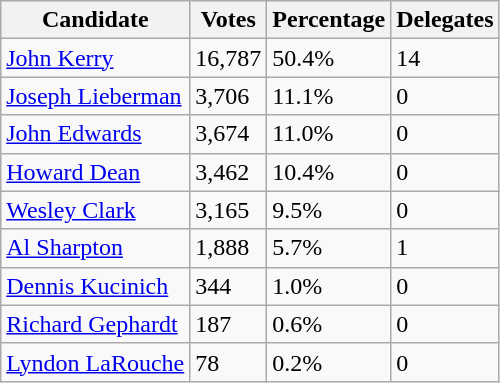<table class="wikitable">
<tr>
<th>Candidate</th>
<th>Votes</th>
<th>Percentage</th>
<th>Delegates</th>
</tr>
<tr>
<td><a href='#'>John Kerry</a></td>
<td>16,787</td>
<td>50.4%</td>
<td>14</td>
</tr>
<tr>
<td><a href='#'>Joseph Lieberman</a></td>
<td>3,706</td>
<td>11.1%</td>
<td>0</td>
</tr>
<tr>
<td><a href='#'>John Edwards</a></td>
<td>3,674</td>
<td>11.0%</td>
<td>0</td>
</tr>
<tr>
<td><a href='#'>Howard Dean</a></td>
<td>3,462</td>
<td>10.4%</td>
<td>0</td>
</tr>
<tr>
<td><a href='#'>Wesley Clark</a></td>
<td>3,165</td>
<td>9.5%</td>
<td>0</td>
</tr>
<tr>
<td><a href='#'>Al Sharpton</a></td>
<td>1,888</td>
<td>5.7%</td>
<td>1</td>
</tr>
<tr>
<td><a href='#'>Dennis Kucinich</a></td>
<td>344</td>
<td>1.0%</td>
<td>0</td>
</tr>
<tr>
<td><a href='#'>Richard Gephardt</a></td>
<td>187</td>
<td>0.6%</td>
<td>0</td>
</tr>
<tr>
<td><a href='#'>Lyndon LaRouche</a></td>
<td>78</td>
<td>0.2%</td>
<td>0</td>
</tr>
</table>
